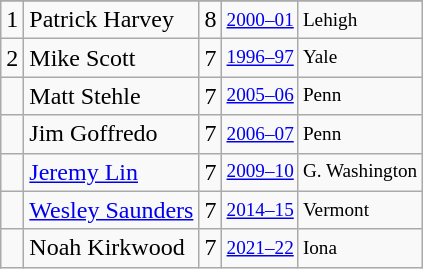<table class="wikitable">
<tr>
</tr>
<tr>
<td>1</td>
<td>Patrick Harvey</td>
<td>8</td>
<td style="font-size:80%;"><a href='#'>2000–01</a></td>
<td style="font-size:80%;">Lehigh</td>
</tr>
<tr>
<td>2</td>
<td>Mike Scott</td>
<td>7</td>
<td style="font-size:80%;"><a href='#'>1996–97</a></td>
<td style="font-size:80%;">Yale</td>
</tr>
<tr>
<td></td>
<td>Matt Stehle</td>
<td>7</td>
<td style="font-size:80%;"><a href='#'>2005–06</a></td>
<td style="font-size:80%;">Penn</td>
</tr>
<tr>
<td></td>
<td>Jim Goffredo</td>
<td>7</td>
<td style="font-size:80%;"><a href='#'>2006–07</a></td>
<td style="font-size:80%;">Penn</td>
</tr>
<tr>
<td></td>
<td><a href='#'>Jeremy Lin</a></td>
<td>7</td>
<td style="font-size:80%;"><a href='#'>2009–10</a></td>
<td style="font-size:80%;">G. Washington</td>
</tr>
<tr>
<td></td>
<td><a href='#'>Wesley Saunders</a></td>
<td>7</td>
<td style="font-size:80%;"><a href='#'>2014–15</a></td>
<td style="font-size:80%;">Vermont</td>
</tr>
<tr>
<td></td>
<td>Noah Kirkwood</td>
<td>7</td>
<td style="font-size:80%;"><a href='#'>2021–22</a></td>
<td style="font-size:80%;">Iona</td>
</tr>
</table>
